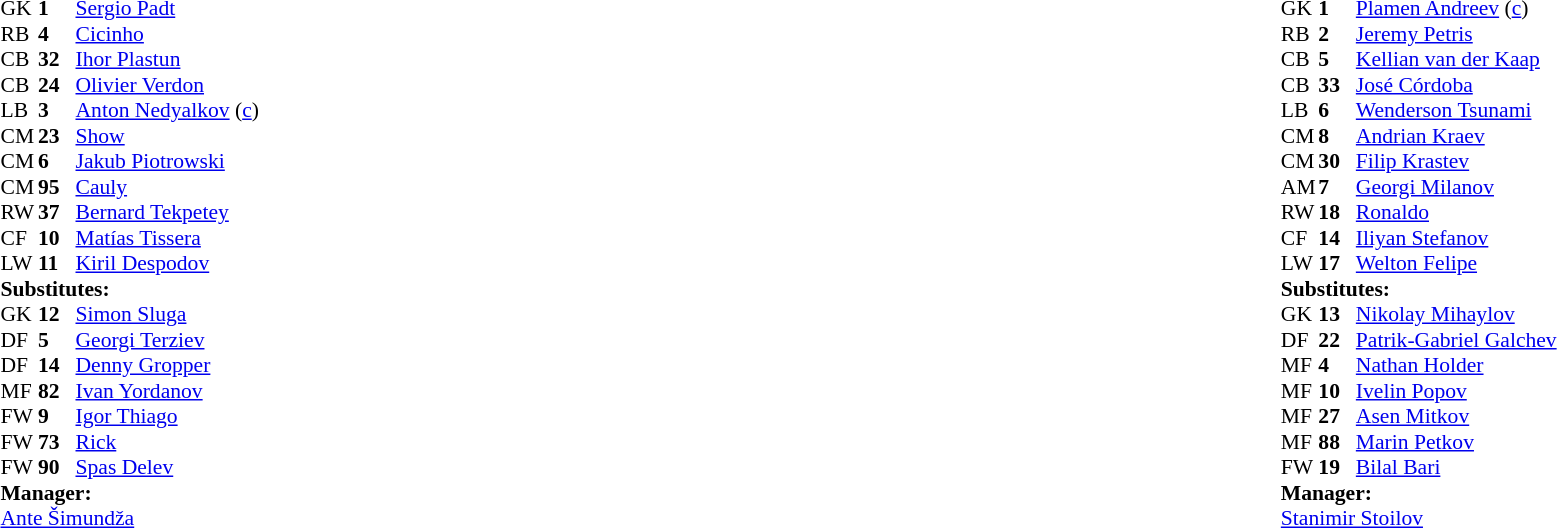<table style="width:100%">
<tr>
<td style="vertical-align:top;width:50%"><br><table style="font-size:90%" cellspacing="0" cellpadding="0">
<tr>
<th width="25"></th>
<th width="25"></th>
</tr>
<tr>
<td>GK</td>
<td><strong>1</strong></td>
<td> <a href='#'>Sergio Padt</a></td>
</tr>
<tr>
<td>RB</td>
<td><strong>4</strong></td>
<td> <a href='#'>Cicinho</a></td>
<td></td>
</tr>
<tr>
<td>CB</td>
<td><strong>32</strong></td>
<td> <a href='#'>Ihor Plastun</a></td>
<td></td>
</tr>
<tr>
<td>CB</td>
<td><strong>24</strong></td>
<td> <a href='#'>Olivier Verdon</a></td>
<td></td>
</tr>
<tr>
<td>LB</td>
<td><strong>3</strong></td>
<td> <a href='#'>Anton Nedyalkov</a> (<a href='#'>c</a>)</td>
</tr>
<tr>
<td>CM</td>
<td><strong>23</strong></td>
<td> <a href='#'>Show</a></td>
</tr>
<tr>
<td>CM</td>
<td><strong>6</strong></td>
<td> <a href='#'>Jakub Piotrowski</a></td>
<td></td>
</tr>
<tr>
<td>CM</td>
<td><strong>95</strong></td>
<td> <a href='#'>Cauly</a></td>
</tr>
<tr>
<td>RW</td>
<td><strong>37</strong></td>
<td> <a href='#'>Bernard Tekpetey</a></td>
<td></td>
<td></td>
</tr>
<tr>
<td>CF</td>
<td><strong>10</strong></td>
<td> <a href='#'>Matías Tissera</a></td>
<td></td>
<td></td>
</tr>
<tr>
<td>LW</td>
<td><strong>11</strong></td>
<td> <a href='#'>Kiril Despodov</a></td>
<td></td>
<td></td>
</tr>
<tr>
<td colspan=4><strong>Substitutes:</strong></td>
</tr>
<tr>
<td>GK</td>
<td><strong>12</strong></td>
<td> <a href='#'>Simon Sluga</a></td>
</tr>
<tr>
<td>DF</td>
<td><strong>5</strong></td>
<td> <a href='#'>Georgi Terziev</a></td>
</tr>
<tr>
<td>DF</td>
<td><strong>14</strong></td>
<td> <a href='#'>Denny Gropper</a></td>
</tr>
<tr>
<td>MF</td>
<td><strong>82</strong></td>
<td> <a href='#'>Ivan Yordanov</a></td>
</tr>
<tr>
<td>FW</td>
<td><strong>9</strong></td>
<td> <a href='#'>Igor Thiago</a></td>
<td></td>
<td></td>
</tr>
<tr>
<td>FW</td>
<td><strong>73</strong></td>
<td> <a href='#'>Rick</a></td>
<td></td>
<td></td>
</tr>
<tr>
<td>FW</td>
<td><strong>90</strong></td>
<td> <a href='#'>Spas Delev</a></td>
<td></td>
</tr>
<tr>
<td colspan=4><strong>Manager:</strong></td>
</tr>
<tr>
<td colspan="4"> <a href='#'>Ante Šimundža</a></td>
</tr>
</table>
</td>
<td valign="top"></td>
<td valign="top" width="50%"><br><table cellspacing="0" cellpadding="0" style="font-size:90%;margin:auto">
<tr>
<th width="25"></th>
<th width="25"></th>
</tr>
<tr>
<td>GK</td>
<td><strong>1</strong></td>
<td> <a href='#'>Plamen Andreev</a> (<a href='#'>c</a>)</td>
<td></td>
</tr>
<tr>
<td>RB</td>
<td><strong>2</strong></td>
<td> <a href='#'>Jeremy Petris</a></td>
</tr>
<tr>
<td>CB</td>
<td><strong>5</strong></td>
<td> <a href='#'>Kellian van der Kaap</a></td>
<td></td>
</tr>
<tr>
<td>CB</td>
<td><strong>33</strong></td>
<td> <a href='#'>José Córdoba</a></td>
<td></td>
</tr>
<tr>
<td>LB</td>
<td><strong>6</strong></td>
<td> <a href='#'>Wenderson Tsunami</a></td>
</tr>
<tr>
<td>CM</td>
<td><strong>8</strong></td>
<td> <a href='#'>Andrian Kraev</a></td>
<td></td>
<td></td>
</tr>
<tr>
<td>CM</td>
<td><strong>30</strong></td>
<td> <a href='#'>Filip Krastev</a></td>
</tr>
<tr>
<td>AM</td>
<td><strong>7</strong></td>
<td> <a href='#'>Georgi Milanov</a></td>
<td></td>
<td></td>
</tr>
<tr>
<td>RW</td>
<td><strong>18</strong></td>
<td> <a href='#'>Ronaldo</a></td>
</tr>
<tr>
<td>CF</td>
<td><strong>14</strong></td>
<td> <a href='#'>Iliyan Stefanov</a></td>
<td></td>
<td></td>
</tr>
<tr>
<td>LW</td>
<td><strong>17</strong></td>
<td> <a href='#'>Welton Felipe</a></td>
<td></td>
<td></td>
</tr>
<tr>
<td colspan=4><strong>Substitutes:</strong></td>
</tr>
<tr>
<td>GK</td>
<td><strong>13</strong></td>
<td> <a href='#'>Nikolay Mihaylov</a></td>
</tr>
<tr>
<td>DF</td>
<td><strong>22</strong></td>
<td> <a href='#'>Patrik-Gabriel Galchev</a></td>
</tr>
<tr>
<td>MF</td>
<td><strong>4</strong></td>
<td> <a href='#'>Nathan Holder</a></td>
</tr>
<tr>
<td>MF</td>
<td><strong>10</strong></td>
<td> <a href='#'>Ivelin Popov</a></td>
<td></td>
</tr>
<tr>
<td>MF</td>
<td><strong>27</strong></td>
<td> <a href='#'>Asen Mitkov</a></td>
<td></td>
</tr>
<tr>
<td>MF</td>
<td><strong>88</strong></td>
<td> <a href='#'>Marin Petkov</a></td>
<td></td>
</tr>
<tr>
<td>FW</td>
<td><strong>19</strong></td>
<td> <a href='#'>Bilal Bari</a></td>
<td></td>
</tr>
<tr>
<td colspan=4><strong>Manager:</strong></td>
</tr>
<tr>
<td colspan="4"> <a href='#'>Stanimir Stoilov</a></td>
</tr>
</table>
</td>
</tr>
</table>
